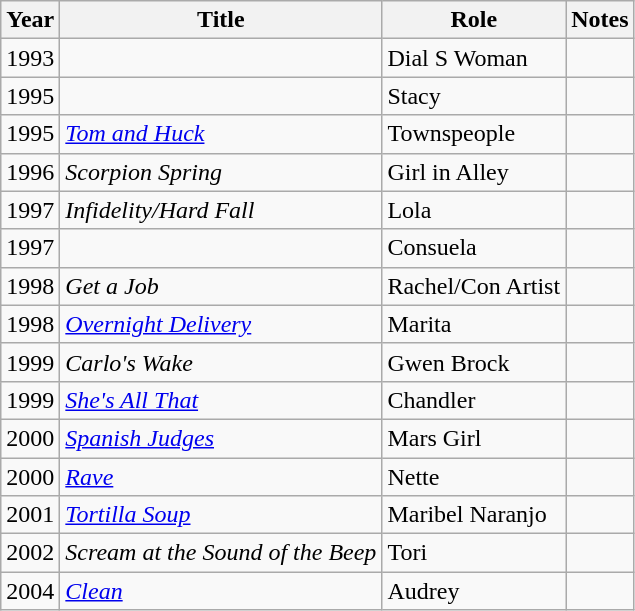<table class="wikitable sortable">
<tr>
<th>Year</th>
<th>Title</th>
<th>Role</th>
<th class="unsortable">Notes</th>
</tr>
<tr>
<td>1993</td>
<td><em></em></td>
<td>Dial S Woman</td>
<td></td>
</tr>
<tr>
<td>1995</td>
<td><em></em></td>
<td>Stacy</td>
<td></td>
</tr>
<tr>
<td>1995</td>
<td><em><a href='#'>Tom and Huck</a></em></td>
<td>Townspeople</td>
<td></td>
</tr>
<tr>
<td>1996</td>
<td><em>Scorpion Spring</em></td>
<td>Girl in Alley</td>
<td></td>
</tr>
<tr>
<td>1997</td>
<td><em>Infidelity/Hard Fall</em></td>
<td>Lola</td>
<td></td>
</tr>
<tr>
<td>1997</td>
<td><em></em></td>
<td>Consuela</td>
<td></td>
</tr>
<tr>
<td>1998</td>
<td><em>Get a Job</em></td>
<td>Rachel/Con Artist</td>
<td></td>
</tr>
<tr>
<td>1998</td>
<td><em><a href='#'>Overnight Delivery</a></em></td>
<td>Marita</td>
<td></td>
</tr>
<tr>
<td>1999</td>
<td><em>Carlo's Wake</em></td>
<td>Gwen Brock</td>
<td></td>
</tr>
<tr>
<td>1999</td>
<td><em><a href='#'>She's All That</a></em></td>
<td>Chandler</td>
<td></td>
</tr>
<tr>
<td>2000</td>
<td><em><a href='#'>Spanish Judges</a></em></td>
<td>Mars Girl</td>
<td></td>
</tr>
<tr>
<td>2000</td>
<td><em><a href='#'>Rave</a></em></td>
<td>Nette</td>
<td></td>
</tr>
<tr>
<td>2001</td>
<td><em><a href='#'>Tortilla Soup</a></em></td>
<td>Maribel Naranjo</td>
<td></td>
</tr>
<tr>
<td>2002</td>
<td><em>Scream at the Sound of the Beep</em></td>
<td>Tori</td>
<td></td>
</tr>
<tr>
<td>2004</td>
<td><em><a href='#'>Clean</a></em></td>
<td>Audrey</td>
<td></td>
</tr>
</table>
